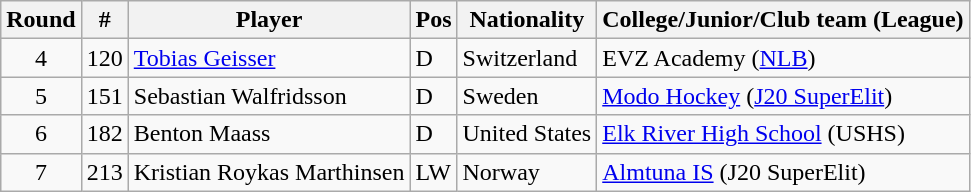<table class="wikitable">
<tr>
<th>Round</th>
<th>#</th>
<th>Player</th>
<th>Pos</th>
<th>Nationality</th>
<th>College/Junior/Club team (League)</th>
</tr>
<tr>
<td style="text-align:center">4</td>
<td style="text-align:center">120</td>
<td><a href='#'>Tobias Geisser</a></td>
<td>D</td>
<td> Switzerland</td>
<td>EVZ Academy (<a href='#'>NLB</a>)</td>
</tr>
<tr>
<td style="text-align:center">5</td>
<td style="text-align:center">151</td>
<td>Sebastian Walfridsson</td>
<td>D</td>
<td> Sweden</td>
<td><a href='#'>Modo Hockey</a> (<a href='#'>J20 SuperElit</a>)</td>
</tr>
<tr>
<td style="text-align:center">6</td>
<td style="text-align:center">182</td>
<td>Benton Maass</td>
<td>D</td>
<td> United States</td>
<td><a href='#'>Elk River High School</a> (USHS)</td>
</tr>
<tr>
<td style="text-align:center">7</td>
<td style="text-align:center">213</td>
<td>Kristian Roykas Marthinsen</td>
<td>LW</td>
<td> Norway</td>
<td><a href='#'>Almtuna IS</a> (J20 SuperElit)</td>
</tr>
</table>
